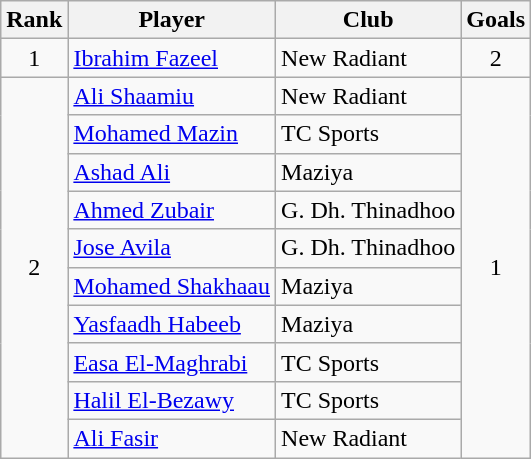<table class="wikitable" style="text-align:center">
<tr>
<th>Rank</th>
<th>Player</th>
<th>Club</th>
<th>Goals</th>
</tr>
<tr>
<td rowspan="1">1</td>
<td align="left"> <a href='#'>Ibrahim Fazeel</a></td>
<td align="left">New Radiant</td>
<td rowspan="1">2</td>
</tr>
<tr>
<td rowspan="10">2</td>
<td align="left"> <a href='#'>Ali Shaamiu</a></td>
<td align="left">New Radiant</td>
<td rowspan="10">1</td>
</tr>
<tr>
<td align="left"> <a href='#'>Mohamed Mazin</a></td>
<td align="left">TC Sports</td>
</tr>
<tr>
<td align="left"> <a href='#'>Ashad Ali</a></td>
<td align="left">Maziya</td>
</tr>
<tr>
<td align="left"> <a href='#'>Ahmed Zubair</a></td>
<td align="left">G. Dh. Thinadhoo</td>
</tr>
<tr>
<td align="left"> <a href='#'>Jose Avila</a></td>
<td align="left">G. Dh. Thinadhoo</td>
</tr>
<tr>
<td align="left"> <a href='#'>Mohamed Shakhaau</a></td>
<td align="left">Maziya</td>
</tr>
<tr>
<td align="left"> <a href='#'>Yasfaadh Habeeb</a></td>
<td align="left">Maziya</td>
</tr>
<tr>
<td align="left"> <a href='#'>Easa El-Maghrabi</a></td>
<td align="left">TC Sports</td>
</tr>
<tr>
<td align="left"> <a href='#'>Halil El-Bezawy</a></td>
<td align="left">TC Sports</td>
</tr>
<tr>
<td align="left"> <a href='#'>Ali Fasir</a></td>
<td align="left">New Radiant</td>
</tr>
</table>
